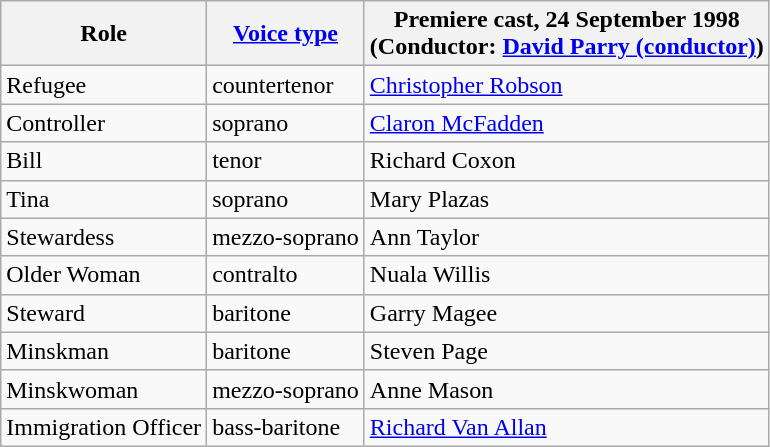<table class="wikitable">
<tr>
<th>Role</th>
<th><a href='#'>Voice type</a></th>
<th>Premiere cast, 24 September 1998<br>(Conductor: <a href='#'>David Parry (conductor)</a>)</th>
</tr>
<tr>
<td>Refugee</td>
<td>countertenor</td>
<td><a href='#'>Christopher Robson</a></td>
</tr>
<tr>
<td>Controller</td>
<td>soprano</td>
<td><a href='#'>Claron McFadden</a></td>
</tr>
<tr>
<td>Bill</td>
<td>tenor</td>
<td>Richard Coxon</td>
</tr>
<tr>
<td>Tina</td>
<td>soprano</td>
<td>Mary Plazas</td>
</tr>
<tr>
<td>Stewardess</td>
<td>mezzo-soprano</td>
<td>Ann Taylor</td>
</tr>
<tr>
<td>Older Woman</td>
<td>contralto</td>
<td>Nuala Willis</td>
</tr>
<tr>
<td>Steward</td>
<td>baritone</td>
<td>Garry Magee</td>
</tr>
<tr>
<td>Minskman</td>
<td>baritone</td>
<td>Steven Page</td>
</tr>
<tr>
<td>Minskwoman</td>
<td>mezzo-soprano</td>
<td>Anne Mason</td>
</tr>
<tr>
<td>Immigration Officer</td>
<td>bass-baritone</td>
<td><a href='#'>Richard Van Allan</a></td>
</tr>
</table>
